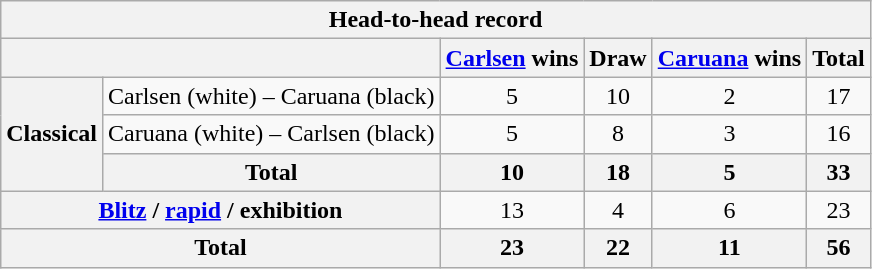<table class="wikitable">
<tr>
<th colspan=6>Head-to-head record</th>
</tr>
<tr>
<th colspan=2></th>
<th><a href='#'>Carlsen</a> wins</th>
<th>Draw</th>
<th><a href='#'>Caruana</a> wins</th>
<th>Total</th>
</tr>
<tr align=center>
<th rowspan=3>Classical</th>
<td>Carlsen (white) – Caruana (black)</td>
<td>5</td>
<td>10</td>
<td>2</td>
<td>17</td>
</tr>
<tr align=center>
<td>Caruana (white) – Carlsen (black)</td>
<td>5</td>
<td>8</td>
<td>3</td>
<td>16</td>
</tr>
<tr>
<th>Total</th>
<th>10</th>
<th>18</th>
<th>5</th>
<th>33</th>
</tr>
<tr align=center>
<th colspan=2><a href='#'>Blitz</a> / <a href='#'>rapid</a> / exhibition</th>
<td>13</td>
<td>4</td>
<td>6</td>
<td>23</td>
</tr>
<tr>
<th colspan=2>Total</th>
<th>23</th>
<th>22</th>
<th>11</th>
<th>56</th>
</tr>
</table>
